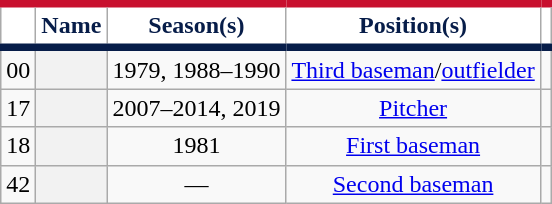<table class="wikitable sortable plainrowheaders" style="text-align:center">
<tr>
<th scope="col" style="background-color:#ffffff; border-top:#c8102e 5px solid; border-bottom:#071d49 5px solid; color:#071d49"></th>
<th scope="col" style="background-color:#ffffff; border-top:#c8102e 5px solid; border-bottom:#071d49 5px solid; color:#071d49">Name</th>
<th scope="col" style="background-color:#ffffff; border-top:#c8102e 5px solid; border-bottom:#071d49 5px solid; color:#071d49">Season(s)</th>
<th scope="col" style="background-color:#ffffff; border-top:#c8102e 5px solid; border-bottom:#071d49 5px solid; color:#071d49">Position(s)</th>
<th scope="col" class="unsortable" style="background-color:#ffffff; border-top:#c8102e 5px solid; border-bottom:#071d49 5px solid; color:#071d49"></th>
</tr>
<tr>
<td>00</td>
<th scope="row" style="text-align:center"></th>
<td>1979, 1988–1990</td>
<td><a href='#'>Third baseman</a>/<a href='#'>outfielder</a></td>
<td></td>
</tr>
<tr>
<td>17</td>
<th scope="row" style="text-align:center"></th>
<td>2007–2014, 2019</td>
<td><a href='#'>Pitcher</a></td>
<td></td>
</tr>
<tr>
<td>18</td>
<th scope="row" style="text-align:center"></th>
<td>1981</td>
<td><a href='#'>First baseman</a></td>
<td></td>
</tr>
<tr>
<td>42</td>
<th scope="row" style="text-align:center"></th>
<td>—</td>
<td><a href='#'>Second baseman</a></td>
<td></td>
</tr>
</table>
